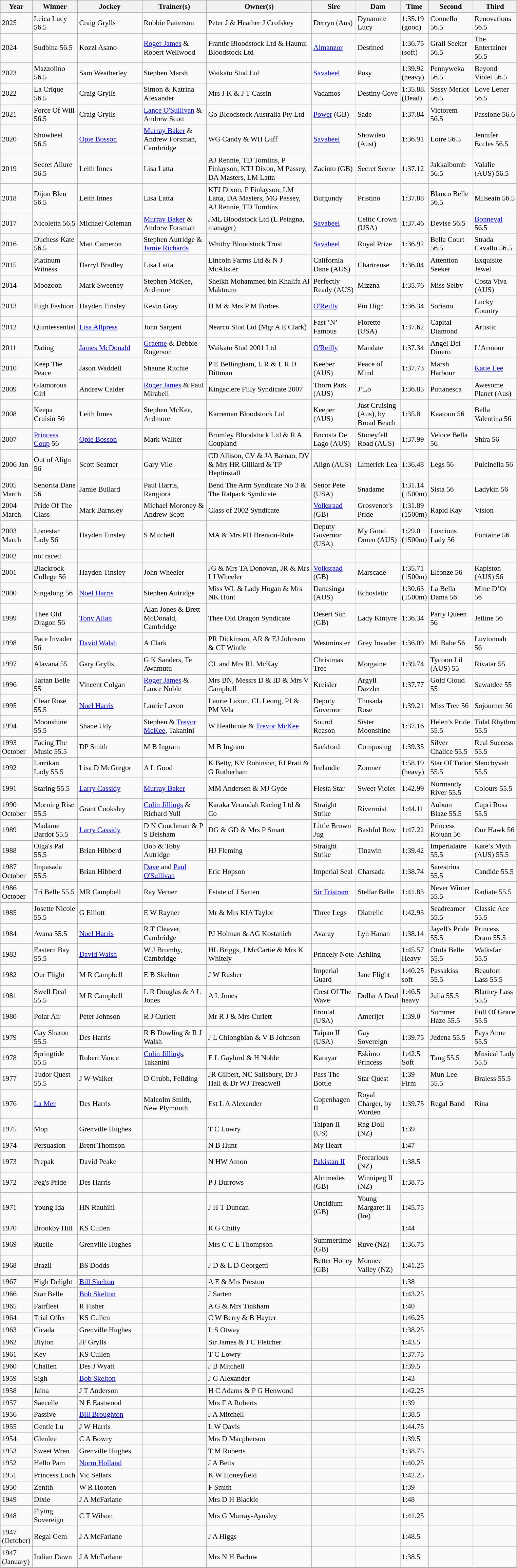<table class="wikitable sortable" style="font-size:90%">
<tr>
<th style="width:36px">Year<br></th>
<th style="width:80px">Winner<br></th>
<th style="width:120px">Jockey<br></th>
<th style="width:120px">Trainer(s)<br></th>
<th style="width:200px">Owner(s)<br></th>
<th style="width:80px">Sire<br></th>
<th style="width:80px">Dam<br></th>
<th style="width:40px">Time<br></th>
<th style="width:80px">Second<br></th>
<th style="width:80px">Third<br></th>
</tr>
<tr>
<td>2025</td>
<td>Leica Lucy 56.5</td>
<td>Craig Grylls</td>
<td>Robbie Patterson</td>
<td>Peter J & Heather J Crofskey</td>
<td>Derryn (Aus)</td>
<td>Dynamite Lucy</td>
<td>1:35.19 (good)</td>
<td>Connello 56.5</td>
<td>Renovations 56.5</td>
</tr>
<tr>
<td>2024</td>
<td>Sudbina 56.5</td>
<td>Kozzi Asano</td>
<td><a href='#'>Roger James</a> & Robert Wellwood</td>
<td>Frantic Bloodstock Ltd & Haunui Bloodstock Ltd</td>
<td><a href='#'>Almanzor</a></td>
<td>Destined</td>
<td>1:36.75 (soft)</td>
<td>Grail Seeker 56.5</td>
<td>The Entertainer 56.5</td>
</tr>
<tr>
<td>2023 </td>
<td>Mazzolino 56.5</td>
<td>Sam Weatherley</td>
<td>Stephen Marsh</td>
<td>Waikato Stud Ltd</td>
<td><a href='#'>Savabeel</a></td>
<td>Posy</td>
<td>1:39.92 (heavy)</td>
<td>Pennyweka 56.5</td>
<td>Beyond Violet 56.5</td>
</tr>
<tr>
<td>2022</td>
<td>La Crique 56.5</td>
<td>Craig Grylls</td>
<td>Simon & Katrina Alexander</td>
<td>Mrs J K & J T Cassin</td>
<td>Vadamos</td>
<td>Destiny Cove</td>
<td>1:35.88. (Dead)</td>
<td>Sassy Merlot 56.5</td>
<td>Love Letter 56.5</td>
</tr>
<tr>
<td>2021 </td>
<td>Force Of Will 56.5</td>
<td>Craig Grylls</td>
<td><a href='#'>Lance O'Sullivan</a> & Andrew Scott</td>
<td>Go Bloodstock Australia Pty Ltd</td>
<td><a href='#'>Power</a> (GB)</td>
<td>Sade</td>
<td>1:37.84</td>
<td>Victorem 56.5</td>
<td>Passione 56.6</td>
</tr>
<tr>
<td>2020 </td>
<td>Showbeel 56.5 </td>
<td><a href='#'>Opie Bosson</a></td>
<td><a href='#'>Murray Baker</a> & Andrew Forsman, Cambridge</td>
<td>WG Candy & WH Luff</td>
<td><a href='#'>Savabeel</a></td>
<td>Showileo (Aust)</td>
<td>1:36.91</td>
<td>Loire 56.5</td>
<td>Jennifer Eccles 56.5</td>
</tr>
<tr>
<td>2019 </td>
<td>Secret Allure 56.5</td>
<td>Leith Innes</td>
<td>Lisa Latta</td>
<td>AJ Rennie, TD Tomlins, P Finlayson, KTJ Dixon, M Passey, DA Masters, LM Latta</td>
<td>Zacinto (GB)</td>
<td>Secret Scene</td>
<td>1:37.12</td>
<td>Jakkalbomb 56.5</td>
<td>Valalie (AUS) 56.5</td>
</tr>
<tr>
<td>2018  </td>
<td>Dijon Bleu 56.5</td>
<td>Leith Innes</td>
<td>Lisa Latta</td>
<td>KTJ Dixon, P Finlayson, LM Latta, DA Masters, MG Passey, AJ Rennie, TD Tomlins</td>
<td>Burgundy</td>
<td>Pristino</td>
<td>1:37.88</td>
<td>Blanco Belle 56.5</td>
<td>Milseain 56.5</td>
</tr>
<tr>
<td>2017  </td>
<td>Nicoletta 56.5</td>
<td>Michael Coleman</td>
<td><a href='#'>Murray Baker</a> & Andrew Forsman</td>
<td>JML Bloodstock Ltd (L Petagna, manager)</td>
<td><a href='#'>Savabeel</a></td>
<td>Celtic Crown (USA)</td>
<td>1:37.46</td>
<td>Devise 56.5</td>
<td><a href='#'>Bonneval</a> 56.5</td>
</tr>
<tr>
<td>2016 </td>
<td>Duchess Kate 56.5</td>
<td>Matt Cameron</td>
<td>Stephen Autridge & <a href='#'>Jamie Richards</a></td>
<td>Whitby Bloodstock Trust</td>
<td><a href='#'>Savabeel</a></td>
<td>Royal Prize</td>
<td>1:36.92</td>
<td>Bella Court 56.5</td>
<td>Strada Cavallo 56.5</td>
</tr>
<tr>
<td>2015 </td>
<td>Platinum Witness</td>
<td>Darryl Bradley</td>
<td>Lisa Latta</td>
<td>Lincoln Farms Ltd & N J McAlister</td>
<td>California Dane (AUS)</td>
<td>Chartreuse</td>
<td>1:36.04</td>
<td>Attention Seeker</td>
<td>Exquisite Jewel</td>
</tr>
<tr>
<td>2014 </td>
<td>Moozoon</td>
<td>Mark Sweeney</td>
<td>Stephen McKee, Ardmore</td>
<td>Sheikh Mohammed bin Khalifa Al Maktoum</td>
<td>Perfectly Ready (AUS)</td>
<td>Mizzna</td>
<td>1:35.76</td>
<td>Miss Selby</td>
<td>Costa Viva (AUS)</td>
</tr>
<tr>
<td>2013</td>
<td>High Fashion</td>
<td>Hayden Tinsley</td>
<td>Kevin Gray</td>
<td>H M & Mrs P M Forbes</td>
<td><a href='#'>O'Reilly</a></td>
<td>Pin High</td>
<td>1:36.34</td>
<td>Soriano</td>
<td>Lucky Country</td>
</tr>
<tr>
<td>2012</td>
<td>Quintessential</td>
<td><a href='#'>Lisa Allpress</a></td>
<td>John Sargent</td>
<td>Nearco Stud Ltd (Mgr A E Clark)</td>
<td>Fast ‘N’ Famous</td>
<td>Florette (USA)</td>
<td>1:37.62</td>
<td>Capital Diamond</td>
<td>Artistic</td>
</tr>
<tr>
<td>2011</td>
<td>Dating</td>
<td><a href='#'>James McDonald</a></td>
<td><a href='#'>Graeme</a> & Debbie Rogerson</td>
<td>Waikato Stud 2001 Ltd</td>
<td><a href='#'>O'Reilly</a></td>
<td>Mandate</td>
<td>1:37.34</td>
<td>Angel Del Dinero</td>
<td>L’Armour</td>
</tr>
<tr>
<td>2010</td>
<td>Keep The Peace</td>
<td>Jason Waddell</td>
<td>Shaune Ritchie</td>
<td>P E Bellingham, L R & L R D Dittman</td>
<td>Keeper (AUS)</td>
<td>Peace of Mind</td>
<td>1:37.73</td>
<td>Marsh Harbour</td>
<td><a href='#'>Katie Lee</a></td>
</tr>
<tr>
<td>2009</td>
<td>Glamorous Girl</td>
<td>Andrew Calder</td>
<td><a href='#'>Roger James</a> & Paul Mirabeli</td>
<td>Kingsclere Filly Syndicate 2007</td>
<td>Thorn Park (AUS)</td>
<td>J’Lo</td>
<td>1:36.85</td>
<td>Puttanesca</td>
<td>Awesome Planet (Aus)</td>
</tr>
<tr>
<td>2008</td>
<td>Keepa Cruisin 56</td>
<td>Leith Innes</td>
<td>Stephen McKee, Ardmore</td>
<td>Karreman Bloodstock Ltd</td>
<td>Keeper (AUS)</td>
<td>Just Cruising (Aus), by Broad Beach</td>
<td>1:35.8</td>
<td>Kaatoon 56</td>
<td>Bella Valentina 56</td>
</tr>
<tr>
<td>2007</td>
<td><a href='#'>Princess Coup</a> 56</td>
<td><a href='#'>Opie Bosson</a></td>
<td>Mark Walker</td>
<td>Bromley Bloodstock Ltd & R A Coupland</td>
<td>Encosta De Lago (AUS)</td>
<td>Stoneyfell Road (AUS)</td>
<td>1:37.99</td>
<td>Veloce Bella 56</td>
<td>Shira 56</td>
</tr>
<tr>
<td>2006 Jan</td>
<td>Out of Align 56</td>
<td>Scott Seamer</td>
<td>Gary Vile</td>
<td>CD Allison, CV & JA Barnao, DV & Mrs HR Gilliard & TP Heptinstall</td>
<td>Align (AUS)</td>
<td>Limerick Lea</td>
<td>1:36.48</td>
<td>Legs 56</td>
<td>Pulcinella 56</td>
</tr>
<tr>
<td>2005 March</td>
<td>Senorita Dane 56</td>
<td>Jamie Bullard</td>
<td>Paul Harris, Rangiora</td>
<td>Bend The Arm Syndicate No 3 & The Ratpack Syndicate</td>
<td>Senor Pete (USA)</td>
<td>Snadame</td>
<td>1:31.14 (1500m)</td>
<td>Sista 56</td>
<td>Ladykin 56</td>
</tr>
<tr>
<td>2004 March</td>
<td>Pride Of The Class</td>
<td>Mark Barnsley</td>
<td>Michael Moroney & Andrew Scott</td>
<td>Class of 2002 Syndicate</td>
<td><a href='#'>Volksraad</a> (GB)</td>
<td>Grosvenor's Pride</td>
<td>1:31.89 (1500m)</td>
<td>Rapid Kay</td>
<td>Vision</td>
</tr>
<tr>
<td>2003 March</td>
<td>Lonestar Lady 56</td>
<td>Hayden Tinsley</td>
<td>S Mitchell</td>
<td>MA & Mrs PH Brenton-Rule</td>
<td>Deputy Governor (USA)</td>
<td>My Good Omen (AUS)</td>
<td>1:29.0 (1500m)</td>
<td>Luscious Lady 56</td>
<td>Fontaine 56</td>
</tr>
<tr>
<td>2002</td>
<td>not raced</td>
<td></td>
<td></td>
<td></td>
<td></td>
<td></td>
<td></td>
<td></td>
<td></td>
</tr>
<tr>
<td>2001</td>
<td>Blackrock College 56</td>
<td>Hayden Tinsley</td>
<td>John Wheeler</td>
<td>JG & Mrs TA Donovan, JR & Mrs LJ Wheeler</td>
<td><a href='#'>Volksraad</a> (GB)</td>
<td>Marscade</td>
<td>1:35.71 (1500m)</td>
<td>Elfonze 56</td>
<td>Kapiston (AUS) 56</td>
</tr>
<tr>
<td>2000</td>
<td>Singalong 56</td>
<td><a href='#'>Noel Harris</a></td>
<td>Stephen Autridge</td>
<td>Miss WL & Lady Hogan & Mrs NK Hunt</td>
<td>Danasinga (AUS)</td>
<td>Echostatic</td>
<td>1:30.63 (1500m)</td>
<td>La Bella Dama 56</td>
<td>Mine D’Or 56</td>
</tr>
<tr>
<td>1999</td>
<td>Thee Old Dragon 56</td>
<td><a href='#'>Tony Allan</a></td>
<td>Alan Jones & Brett McDonald, Cambridge</td>
<td>Thee Old Dragon Syndicate</td>
<td>Desert Sun (GB)</td>
<td>Lady Kintyre</td>
<td>1:36.34</td>
<td>Party Queen 56</td>
<td>Jetline 56</td>
</tr>
<tr>
<td>1998</td>
<td>Pace Invader 56</td>
<td><a href='#'>David Walsh</a></td>
<td>A Clark</td>
<td>PR Dickinson, AR & EJ Johnson & CT Wintle</td>
<td>Westminster</td>
<td>Grey Invader</td>
<td>1:36.09</td>
<td>Mi Babe 56</td>
<td>Luvtonoah 56</td>
</tr>
<tr>
<td>1997</td>
<td>Alavana 55</td>
<td>Gary Grylls</td>
<td>G K Sanders, Te Awamutu</td>
<td>CL and Mrs RL McKay</td>
<td>Christmas Tree</td>
<td>Morgaine</td>
<td>1:39.74</td>
<td>Tycoon Lil (AUS) 55</td>
<td>Rivatar 55</td>
</tr>
<tr>
<td>1996</td>
<td>Tartan Belle 55</td>
<td>Vincent Colgan</td>
<td><a href='#'>Roger James</a> & Lance Noble</td>
<td>Mrs BN, Messrs D & ID & Mrs V Campbell</td>
<td>Kreisler</td>
<td>Argyll Dazzler</td>
<td>1:37.77</td>
<td>Gold Cloud 55</td>
<td>Sawatdee 55</td>
</tr>
<tr>
<td>1995</td>
<td>Clear Rose 55.5</td>
<td><a href='#'>Noel Harris</a></td>
<td>Laurie Laxon</td>
<td>Laurie Laxon, CL Leong, PJ & PM Vela</td>
<td>Deputy Governor</td>
<td>Thosada Rose</td>
<td>1:39.21</td>
<td>Miss Tree 56</td>
<td>Sojourner 56</td>
</tr>
<tr>
<td>1994</td>
<td>Moonshine 55.5</td>
<td>Shane Udy</td>
<td>Stephen & <a href='#'>Trevor McKee</a>, Takanini</td>
<td>W Heathcote & <a href='#'>Trevor McKee</a></td>
<td>Sound Reason</td>
<td>Sister Moonshine</td>
<td>1:37.16</td>
<td>Helen’s Pride 55.5</td>
<td>Tidal Rhythm 55.5</td>
</tr>
<tr>
<td>1993 October</td>
<td>Facing The Music 55.5</td>
<td>DP Smith</td>
<td>M B Ingram</td>
<td>M B Ingram</td>
<td>Sackford</td>
<td>Composing</td>
<td>1:39.35</td>
<td>Silver Chalice 55.5</td>
<td>Real Success 55.5</td>
</tr>
<tr>
<td>1992</td>
<td>Larrikan Lady 55.5</td>
<td>Lisa D McGregor</td>
<td>A L Good</td>
<td>K Betty, KV Robinson, EJ Pratt & G Rotherham</td>
<td>Icelandic</td>
<td>Zoomer</td>
<td>1:58.19  (heavy)</td>
<td>Star Of Tudor 55.5</td>
<td>Slanchyvah 55.5</td>
</tr>
<tr>
<td>1991</td>
<td>Staring 55.5</td>
<td><a href='#'>Larry Cassidy</a></td>
<td><a href='#'>Murray Baker</a></td>
<td>MM Andersen & MJ Gyde</td>
<td>Fiesta Star</td>
<td>Sweet Violet</td>
<td>1:42.99</td>
<td>Normandy River 55.5</td>
<td>Colours 55.5</td>
</tr>
<tr>
<td>1990 October</td>
<td>Morning Rise 55.5</td>
<td>Grant Cooksley</td>
<td><a href='#'>Colin Jillings</a> & Richard Yull</td>
<td>Karaka Verandah Racing Ltd & Co</td>
<td>Straight Strike</td>
<td>Rivermist</td>
<td>1:44.11</td>
<td>Auburn Blaze 55.5</td>
<td>Cupri Rosa 55.5</td>
</tr>
<tr>
<td>1989</td>
<td>Madame Bardot 55.5</td>
<td><a href='#'>Larry Cassidy</a></td>
<td>D N Couchman & P S Belsham</td>
<td>DG & GD & Mrs P Smart</td>
<td>Little Brown Jug</td>
<td>Bashful Row</td>
<td>1:47.22</td>
<td>Princess Rojuan 56</td>
<td>Our Hawk 56</td>
</tr>
<tr>
<td>1988</td>
<td>Olga's Pal 55.5</td>
<td>Brian Hibberd</td>
<td>Bob & Toby Autridge</td>
<td>HJ Fleming</td>
<td>Straight Strike</td>
<td>Tinawin</td>
<td>1:39.42</td>
<td>Imperialaire 55.5</td>
<td>Kate’s Myth (AUS) 55.5</td>
</tr>
<tr>
<td>1987 October</td>
<td>Impasada 55.5</td>
<td>Brian Hibberd</td>
<td><a href='#'>Dave</a> and <a href='#'>Paul O'Sullivan</a></td>
<td>Eric Hopson</td>
<td>Imperial Seal</td>
<td>Charsada</td>
<td>1:38.74</td>
<td>Serestrina 55.5</td>
<td>Candide 55.5</td>
</tr>
<tr>
<td>1986 October</td>
<td>Tri Belle 55.5</td>
<td>MR Campbell</td>
<td>Ray Verner</td>
<td>Estate of J Sarten</td>
<td><a href='#'>Sir Tristram</a></td>
<td>Stellar Belle</td>
<td>1:41.83</td>
<td>Never Winter 55.5</td>
<td>Radiate 55.5</td>
</tr>
<tr>
<td>1985</td>
<td>Josette Nicole 55.5</td>
<td>G Elliott</td>
<td>E W Rayner</td>
<td>Mr & Mrs KIA Taylor</td>
<td>Three Legs</td>
<td>Diatrelic</td>
<td>1:42.93</td>
<td>Seadreamer 55.5</td>
<td>Classic Ace 55.5</td>
</tr>
<tr>
<td>1984</td>
<td>Avana 55.5</td>
<td><a href='#'>Noel Harris</a></td>
<td>R T Cleaver, Cambridge</td>
<td>PJ Holman & AG Kostanich</td>
<td>Avaray</td>
<td>Lyn Hanan</td>
<td>1:38.14</td>
<td>Jayell's Pride 55.5</td>
<td>Princess Dram 55.5</td>
</tr>
<tr>
<td>1983</td>
<td>Eastern Bay 55.5</td>
<td><a href='#'>David Walsh</a></td>
<td>W J Bromby, Cambridge</td>
<td>HL Briggs, J McCartie & Mrs K Whitely</td>
<td>Princely Note</td>
<td>Ashling</td>
<td>1:45.57 Heavy</td>
<td>Otola Belle 55.5</td>
<td>Walksfar 55.5</td>
</tr>
<tr>
<td>1982</td>
<td>Our Flight</td>
<td>M R Campbell</td>
<td>E B Skelton</td>
<td>J W Rusher</td>
<td>Imperial Guard</td>
<td>Jane Flight</td>
<td>1:40.25 soft</td>
<td>Passakiss 55.5</td>
<td>Beaufort Lass 55.5</td>
</tr>
<tr>
<td>1981</td>
<td>Swell Deal 55.5</td>
<td>M R Campbell</td>
<td>L R Douglas & A L Jones</td>
<td>A L Jones</td>
<td>Crest Of The Wave</td>
<td>Dollar A Deal</td>
<td>1:46.5 heavy</td>
<td>Julia 55.5</td>
<td>Blarney Lass 55.5</td>
</tr>
<tr>
<td>1980</td>
<td>Polar Air</td>
<td>Peter Johnson</td>
<td>R J Curlett</td>
<td>Mr R J & Mrs Curlett</td>
<td>Frontal (USA)</td>
<td>Amerijet</td>
<td>1:39.0</td>
<td>Summer Haze 55.5</td>
<td>Full Of Grace 55.5</td>
</tr>
<tr>
<td>1979</td>
<td>Gay Sharon 55.5</td>
<td>Des Harris</td>
<td>R B Dowling & R J Walsh</td>
<td>J L Chiongbian & V B Johnson</td>
<td>Taipan II (USA)</td>
<td>Gay Sovereign</td>
<td>1:39.75</td>
<td>Judena 55.5</td>
<td>Pays Anne 55.5</td>
</tr>
<tr>
<td>1978</td>
<td>Springtide 55.5</td>
<td>Robert Vance</td>
<td><a href='#'>Colin Jillings</a>, Takanini</td>
<td>E L Gaylord & H Noble</td>
<td>Karayar</td>
<td>Eskimo Princess</td>
<td>1:42.5 Soft</td>
<td>Tang 55.5</td>
<td>Musical Lady 55.5</td>
</tr>
<tr>
<td>1977</td>
<td>Tudor Quest 55.5</td>
<td>J W Walker</td>
<td>D Grubb, Feilding</td>
<td>JR Gilbert, NC Salisbury, Dr J Hall & Dr WJ Treadwell</td>
<td>Pass The Bottle</td>
<td>Star Quest</td>
<td>1:39 Firm</td>
<td>Mun Lee 55.5</td>
<td>Braless 55.5</td>
</tr>
<tr>
<td>1976</td>
<td><a href='#'>La Mer</a></td>
<td>Des Harris</td>
<td>Malcolm Smith, New Plymouth</td>
<td>Est L A Alexander</td>
<td>Copenhagen II</td>
<td>Royal Charger, by Worden</td>
<td>1:39.75</td>
<td>Regal Band</td>
<td>Rina</td>
</tr>
<tr>
<td>1975</td>
<td>Mop</td>
<td>Grenville Hughes</td>
<td></td>
<td>T C Lowry</td>
<td>Taipan II (US)</td>
<td>Rag Doll (NZ)</td>
<td>1:39</td>
<td></td>
<td></td>
</tr>
<tr>
<td>1974</td>
<td>Persuasion</td>
<td>Brent Thomson</td>
<td></td>
<td>N B Hunt</td>
<td>My Heart</td>
<td></td>
<td>1:47</td>
<td></td>
<td></td>
</tr>
<tr>
<td>1973</td>
<td>Prepak</td>
<td>David Peake</td>
<td></td>
<td>N HW Amon</td>
<td><a href='#'>Pakistan II</a></td>
<td>Precarious (NZ)</td>
<td>1:38.5</td>
<td></td>
<td></td>
</tr>
<tr>
<td>1972</td>
<td>Peg's Pride</td>
<td>Des Harris</td>
<td></td>
<td>P J Burrows</td>
<td>Alcimedes (GB)</td>
<td>Winnipeg II (NZ)</td>
<td>1:38.75</td>
<td></td>
<td></td>
</tr>
<tr>
<td>1971</td>
<td>Young Ida</td>
<td>HN Rauhihi</td>
<td></td>
<td>J H T Duncan</td>
<td>Oncidium (GB)</td>
<td>Young Margaret II (Ire)</td>
<td>1:45.75</td>
<td></td>
<td></td>
</tr>
<tr>
<td>1970</td>
<td>Brookby Hill</td>
<td>KS Cullen</td>
<td></td>
<td>R G Chitty</td>
<td></td>
<td></td>
<td>1:44</td>
<td></td>
<td></td>
</tr>
<tr>
<td>1969</td>
<td>Ruelle</td>
<td>Grenville Hughes</td>
<td></td>
<td>Mrs C C E Thompson</td>
<td>Summertime (GB)</td>
<td>Ruve (NZ)</td>
<td>1:36.75</td>
<td></td>
<td></td>
</tr>
<tr>
<td>1968</td>
<td>Brazil</td>
<td>BS Dodds</td>
<td></td>
<td>J D & L D Georgetti</td>
<td>Better Honey (GB)</td>
<td>Moonee Valley (NZ)</td>
<td>1:41.25</td>
<td></td>
<td></td>
</tr>
<tr>
<td>1967</td>
<td>High Delight</td>
<td><a href='#'>Bill Skelton</a></td>
<td></td>
<td>A E & Mrs Preston</td>
<td></td>
<td></td>
<td>1:38</td>
<td></td>
<td></td>
</tr>
<tr>
<td>1966</td>
<td>Star Belle</td>
<td><a href='#'>Bob Skelton</a></td>
<td></td>
<td>J Sarten</td>
<td></td>
<td></td>
<td>1:43.25</td>
<td></td>
<td></td>
</tr>
<tr>
<td>1965</td>
<td>Fairfleet</td>
<td>R Fisher</td>
<td></td>
<td>A G & Mrs Tinkham</td>
<td></td>
<td></td>
<td>1:40</td>
<td></td>
<td></td>
</tr>
<tr>
<td>1964</td>
<td>Trial Offer</td>
<td>KS Cullen</td>
<td></td>
<td>C W Berry & B Hayter</td>
<td></td>
<td></td>
<td>1:46.25</td>
<td></td>
<td></td>
</tr>
<tr>
<td>1963</td>
<td>Cicada</td>
<td>Grenville Hughes</td>
<td></td>
<td>L S Otway</td>
<td></td>
<td></td>
<td>1:38.25</td>
<td></td>
<td></td>
</tr>
<tr>
<td>1962</td>
<td>Blyton</td>
<td>JF Grylls</td>
<td></td>
<td>Sir James & J C Fletcher</td>
<td></td>
<td></td>
<td>1:43.5</td>
<td></td>
<td></td>
</tr>
<tr>
<td>1961</td>
<td>Key</td>
<td>KS Cullen</td>
<td></td>
<td>T C Lowry</td>
<td></td>
<td></td>
<td>1:37.75</td>
<td></td>
<td></td>
</tr>
<tr>
<td>1960</td>
<td>Challen</td>
<td>Des J Wyatt</td>
<td></td>
<td>J B Mitchell</td>
<td></td>
<td></td>
<td>1:39.5</td>
<td></td>
<td></td>
</tr>
<tr>
<td>1959</td>
<td>Sigh</td>
<td><a href='#'>Bob Skelton</a></td>
<td></td>
<td>J G Alexander</td>
<td></td>
<td></td>
<td>1:43</td>
<td></td>
<td></td>
</tr>
<tr>
<td>1958</td>
<td>Jaina</td>
<td>J T Anderson</td>
<td></td>
<td>H C Adams & P G Henwood</td>
<td></td>
<td></td>
<td>1:42.25</td>
<td></td>
<td></td>
</tr>
<tr>
<td>1957</td>
<td>Saecelle</td>
<td>N E Eastwood</td>
<td></td>
<td>Mrs F A Roberts</td>
<td></td>
<td></td>
<td>1:39</td>
<td></td>
<td></td>
</tr>
<tr>
<td>1956</td>
<td>Passive</td>
<td><a href='#'>Bill Broughton</a></td>
<td></td>
<td>J A Mitchell</td>
<td></td>
<td></td>
<td>1:38.5</td>
<td></td>
<td></td>
</tr>
<tr>
<td>1955</td>
<td>Gentle Lu</td>
<td>J W Harris</td>
<td></td>
<td>L W Davis</td>
<td></td>
<td></td>
<td>1:44.75</td>
<td></td>
<td></td>
</tr>
<tr>
<td>1954</td>
<td>Glenlee</td>
<td>C A Bowry</td>
<td></td>
<td>Mrs D Macpherson</td>
<td></td>
<td></td>
<td>1:39.5</td>
<td></td>
<td></td>
</tr>
<tr>
<td>1953</td>
<td>Sweet Wren</td>
<td>Grenville Hughes</td>
<td></td>
<td>T M Roberts</td>
<td></td>
<td></td>
<td>1:38.75</td>
<td></td>
<td></td>
</tr>
<tr>
<td>1952</td>
<td>Hello Pam</td>
<td><a href='#'>Norm Holland</a></td>
<td></td>
<td>J A Betts</td>
<td></td>
<td></td>
<td>1:40.25</td>
<td></td>
<td></td>
</tr>
<tr>
<td>1951</td>
<td>Princess Loch</td>
<td>Vic Sellars</td>
<td></td>
<td>K W Honeyfield</td>
<td></td>
<td></td>
<td>1:42.25</td>
<td></td>
<td></td>
</tr>
<tr>
<td>1950</td>
<td>Zenith</td>
<td>W R Hooten</td>
<td></td>
<td>F Smith</td>
<td></td>
<td></td>
<td>1:39</td>
<td></td>
<td></td>
</tr>
<tr>
<td>1949</td>
<td>Dixie</td>
<td>J A McFarlane</td>
<td></td>
<td>Mrs D H Blackie</td>
<td></td>
<td></td>
<td>1:48</td>
<td></td>
<td></td>
</tr>
<tr>
<td>1948</td>
<td>Flying Sovereign</td>
<td>C T Wilson</td>
<td></td>
<td>Mrs G Murray-Aynsley</td>
<td></td>
<td></td>
<td>1:41.25</td>
<td></td>
<td></td>
</tr>
<tr>
<td>1947 (October)</td>
<td>Regal Gem</td>
<td>J A McFarlane</td>
<td></td>
<td>J A Higgs</td>
<td></td>
<td></td>
<td>1:48.5</td>
<td></td>
<td></td>
</tr>
<tr>
<td>1947 (January)</td>
<td>Indian Dawn</td>
<td>J A McFarlane</td>
<td></td>
<td>Mrs N H Barlow</td>
<td></td>
<td></td>
<td>1:38.5</td>
<td></td>
<td></td>
</tr>
<tr>
</tr>
</table>
